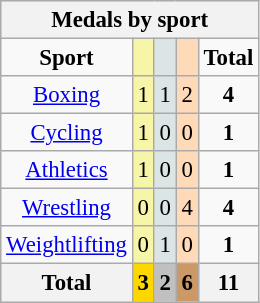<table class="wikitable" style="font-size:95%">
<tr style="background:#efefef;">
<th colspan=5>Medals by sport</th>
</tr>
<tr align=center>
<td><strong>Sport</strong></td>
<td bgcolor=#f7f6a8></td>
<td bgcolor=#dce5e5></td>
<td bgcolor=#ffdab9></td>
<td><strong>Total</strong></td>
</tr>
<tr align=center>
<td><a href='#'>Boxing</a></td>
<td style="background:#F7F6A8;">1</td>
<td style="background:#DCE5E5;">1</td>
<td style="background:#FFDAB9;">2</td>
<td><strong>4</strong></td>
</tr>
<tr align=center>
<td><a href='#'>Cycling</a></td>
<td style="background:#F7F6A8;">1</td>
<td style="background:#DCE5E5;">0</td>
<td style="background:#FFDAB9;">0</td>
<td><strong>1</strong></td>
</tr>
<tr align=center>
<td><a href='#'>Athletics</a></td>
<td style="background:#F7F6A8;">1</td>
<td style="background:#DCE5E5;">0</td>
<td style="background:#FFDAB9;">0</td>
<td><strong>1</strong></td>
</tr>
<tr align=center>
<td><a href='#'>Wrestling</a></td>
<td style="background:#F7F6A8;">0</td>
<td style="background:#DCE5E5;">0</td>
<td style="background:#FFDAB9;">4</td>
<td><strong>4</strong></td>
</tr>
<tr align=center>
<td><a href='#'>Weightlifting</a></td>
<td style="background:#F7F6A8;">0</td>
<td style="background:#DCE5E5;">1</td>
<td style="background:#FFDAB9;">0</td>
<td><strong>1</strong></td>
</tr>
<tr align=center>
<th>Total</th>
<th style="background:gold;">3</th>
<th style="background:silver;">2</th>
<th style="background:#c96;">6</th>
<th>11</th>
</tr>
</table>
